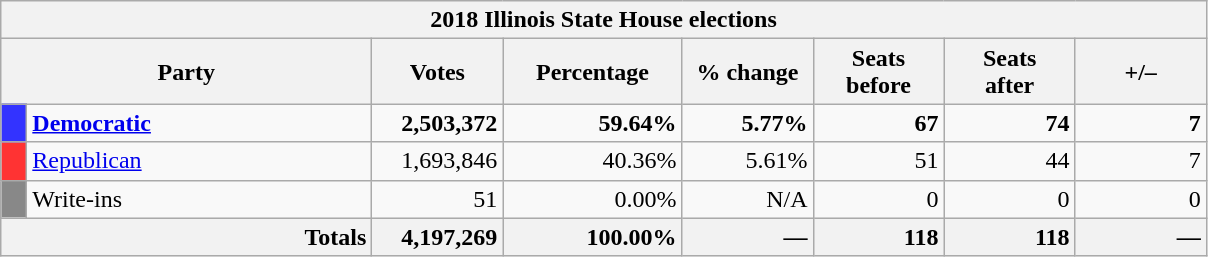<table class="wikitable">
<tr>
<th colspan="9">2018 Illinois State House elections</th>
</tr>
<tr style="text-align:center;">
<th colspan=2 style="width: 15em">Party</th>
<th style="width: 5em">Votes</th>
<th style="width: 7em">Percentage</th>
<th style="width: 5em">% change</th>
<th style="width: 5em">Seats<br>before</th>
<th style="width: 5em">Seats<br>after</th>
<th style="width: 5em">+/–</th>
</tr>
<tr>
<th style="background:#33f; width:3px;"></th>
<td style="width: 130px" ><strong><a href='#'>Democratic</a></strong></td>
<td align="right" ><strong> 2,503,372</strong></td>
<td align="right" ><strong>59.64%</strong></td>
<td align="right" ><strong>5.77%</strong></td>
<td align="right" ><strong>67</strong></td>
<td align="right" ><strong>74</strong></td>
<td align="right" ><strong>7</strong></td>
</tr>
<tr>
<th style="background:#f33; width:3px;"></th>
<td style="width: 130px"><a href='#'>Republican</a></td>
<td style="text-align:right;">1,693,846</td>
<td style="text-align:right;">40.36%</td>
<td style="text-align:right;">5.61%</td>
<td style="text-align:right;">51</td>
<td style="text-align:right;">44</td>
<td style="text-align:right;">7</td>
</tr>
<tr>
<th style="background:#888; width:3px;"></th>
<td style="width: 130px">Write-ins</td>
<td style="text-align:right;">51</td>
<td style="text-align:right;">0.00%</td>
<td style="text-align:right;">N/A</td>
<td style="text-align:right;">0</td>
<td style="text-align:right;">0</td>
<td style="text-align:right;"> 0</td>
</tr>
<tr>
<th colspan="2" style="text-align:right;">Totals</th>
<th style="text-align:right;">4,197,269</th>
<th style="text-align:right;">100.00%</th>
<th style="text-align:right;">—</th>
<th style="text-align:right;">118</th>
<th style="text-align:right;">118</th>
<th style="text-align:right;">—</th>
</tr>
</table>
